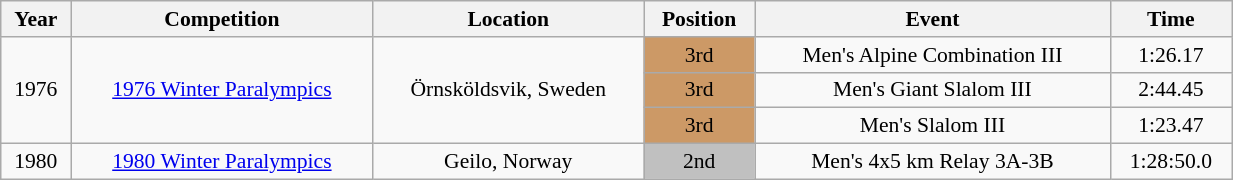<table class="wikitable" width=65% style="font-size:90%; text-align:center;">
<tr>
<th>Year</th>
<th>Competition</th>
<th>Location</th>
<th>Position</th>
<th>Event</th>
<th>Time</th>
</tr>
<tr>
<td rowspan=3>1976</td>
<td rowspan=3><a href='#'>1976 Winter Paralympics</a></td>
<td rowspan=3>Örnsköldsvik, Sweden</td>
<td bgcolor=cc9966>3rd</td>
<td>Men's Alpine Combination III</td>
<td>1:26.17</td>
</tr>
<tr>
<td bgcolor=cc9966>3rd</td>
<td>Men's Giant Slalom III</td>
<td>2:44.45</td>
</tr>
<tr>
<td bgcolor=cc9966>3rd</td>
<td>Men's Slalom III</td>
<td>1:23.47</td>
</tr>
<tr>
<td>1980</td>
<td><a href='#'>1980 Winter Paralympics</a></td>
<td>Geilo, Norway</td>
<td bgcolor=silver>2nd</td>
<td>Men's 4x5 km Relay 3A-3B</td>
<td>1:28:50.0</td>
</tr>
</table>
